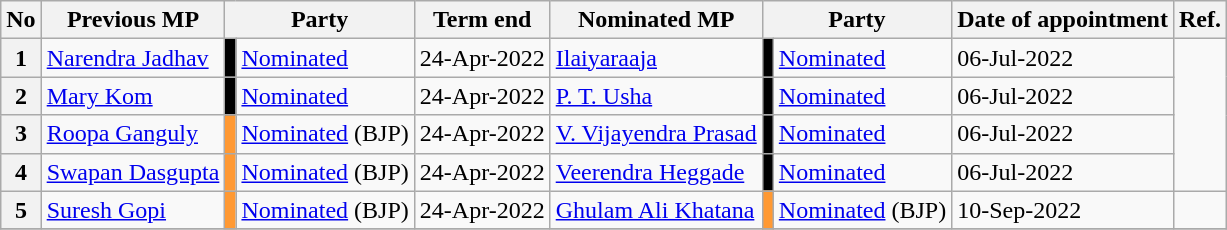<table class="wikitable sortable">
<tr>
<th>No</th>
<th>Previous MP</th>
<th colspan="2">Party</th>
<th>Term end</th>
<th>Nominated MP</th>
<th colspan="2">Party</th>
<th>Date of appointment</th>
<th>Ref.</th>
</tr>
<tr>
<th>1</th>
<td><a href='#'>Narendra Jadhav</a></td>
<td bgcolor="000000"></td>
<td><a href='#'>Nominated</a></td>
<td>24-Apr-2022</td>
<td><a href='#'>Ilaiyaraaja</a></td>
<td bgcolor="000000"></td>
<td><a href='#'>Nominated</a></td>
<td>06-Jul-2022</td>
<td rowspan="4"></td>
</tr>
<tr>
<th>2</th>
<td><a href='#'>Mary Kom</a></td>
<td bgcolor="000000"></td>
<td><a href='#'>Nominated</a></td>
<td>24-Apr-2022</td>
<td><a href='#'>P. T. Usha</a></td>
<td bgcolor="000000"></td>
<td><a href='#'>Nominated</a></td>
<td>06-Jul-2022</td>
</tr>
<tr>
<th>3</th>
<td><a href='#'>Roopa Ganguly</a></td>
<td bgcolor=#FF9933></td>
<td><a href='#'>Nominated</a> (BJP)</td>
<td>24-Apr-2022</td>
<td><a href='#'>V. Vijayendra Prasad</a></td>
<td bgcolor="000000"></td>
<td><a href='#'>Nominated</a></td>
<td>06-Jul-2022</td>
</tr>
<tr>
<th>4</th>
<td><a href='#'>Swapan Dasgupta</a></td>
<td bgcolor=#FF9933></td>
<td><a href='#'>Nominated</a> (BJP)</td>
<td>24-Apr-2022</td>
<td><a href='#'>Veerendra Heggade</a></td>
<td bgcolor="000000"></td>
<td><a href='#'>Nominated</a></td>
<td>06-Jul-2022</td>
</tr>
<tr>
<th>5</th>
<td><a href='#'>Suresh Gopi</a></td>
<td bgcolor=#FF9933></td>
<td><a href='#'>Nominated</a> (BJP)</td>
<td>24-Apr-2022</td>
<td><a href='#'>Ghulam Ali Khatana</a></td>
<td bgcolor=#FF9933></td>
<td><a href='#'>Nominated</a> (BJP)</td>
<td>10-Sep-2022</td>
<td></td>
</tr>
<tr>
</tr>
</table>
